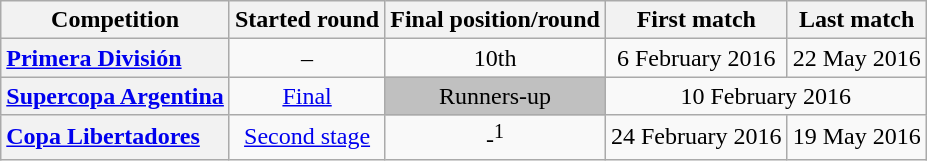<table class="wikitable plainrowheaders" style="text-align:center;">
<tr>
<th scope=col>Competition</th>
<th scope=col>Started round</th>
<th scope=col>Final position/round</th>
<th scope=col>First match</th>
<th scope=col>Last match</th>
</tr>
<tr>
<th scope="row" style="text-align:left;"><a href='#'>Primera División</a></th>
<td>–</td>
<td>10th</td>
<td>6 February 2016</td>
<td>22 May 2016</td>
</tr>
<tr>
<th scope="row" style="text-align:left;"><a href='#'>Supercopa Argentina</a></th>
<td><a href='#'>Final</a></td>
<td bgcolor=silver>Runners-up</td>
<td colspan=2>10 February 2016</td>
</tr>
<tr>
<th scope="row" style="text-align:left;"><a href='#'>Copa Libertadores</a></th>
<td><a href='#'>Second stage</a></td>
<td>-<sup>1</sup></td>
<td>24 February 2016</td>
<td>19 May 2016</td>
</tr>
</table>
